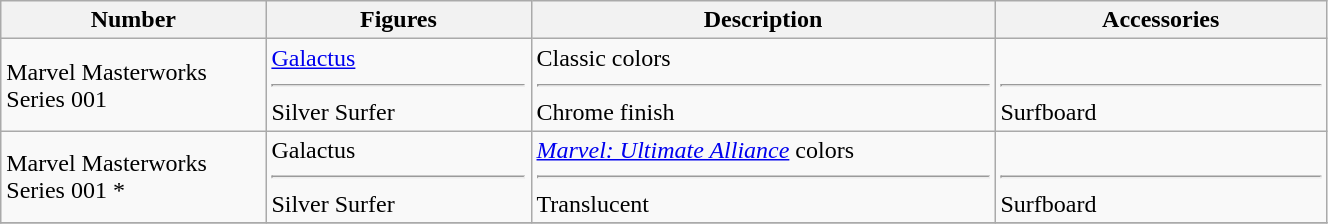<table class="wikitable" width="70%">
<tr>
<th width=20%>Number</th>
<th width=20%>Figures</th>
<th width=35%>Description</th>
<th width=25%>Accessories</th>
</tr>
<tr>
<td>Marvel Masterworks Series 001</td>
<td><a href='#'>Galactus</a><hr>Silver Surfer</td>
<td>Classic colors<hr>Chrome finish</td>
<td> <hr>Surfboard</td>
</tr>
<tr>
<td>Marvel Masterworks Series 001 *</td>
<td>Galactus<hr>Silver Surfer</td>
<td><em><a href='#'>Marvel: Ultimate Alliance</a></em> colors<hr>Translucent</td>
<td> <hr>Surfboard</td>
</tr>
<tr>
</tr>
</table>
